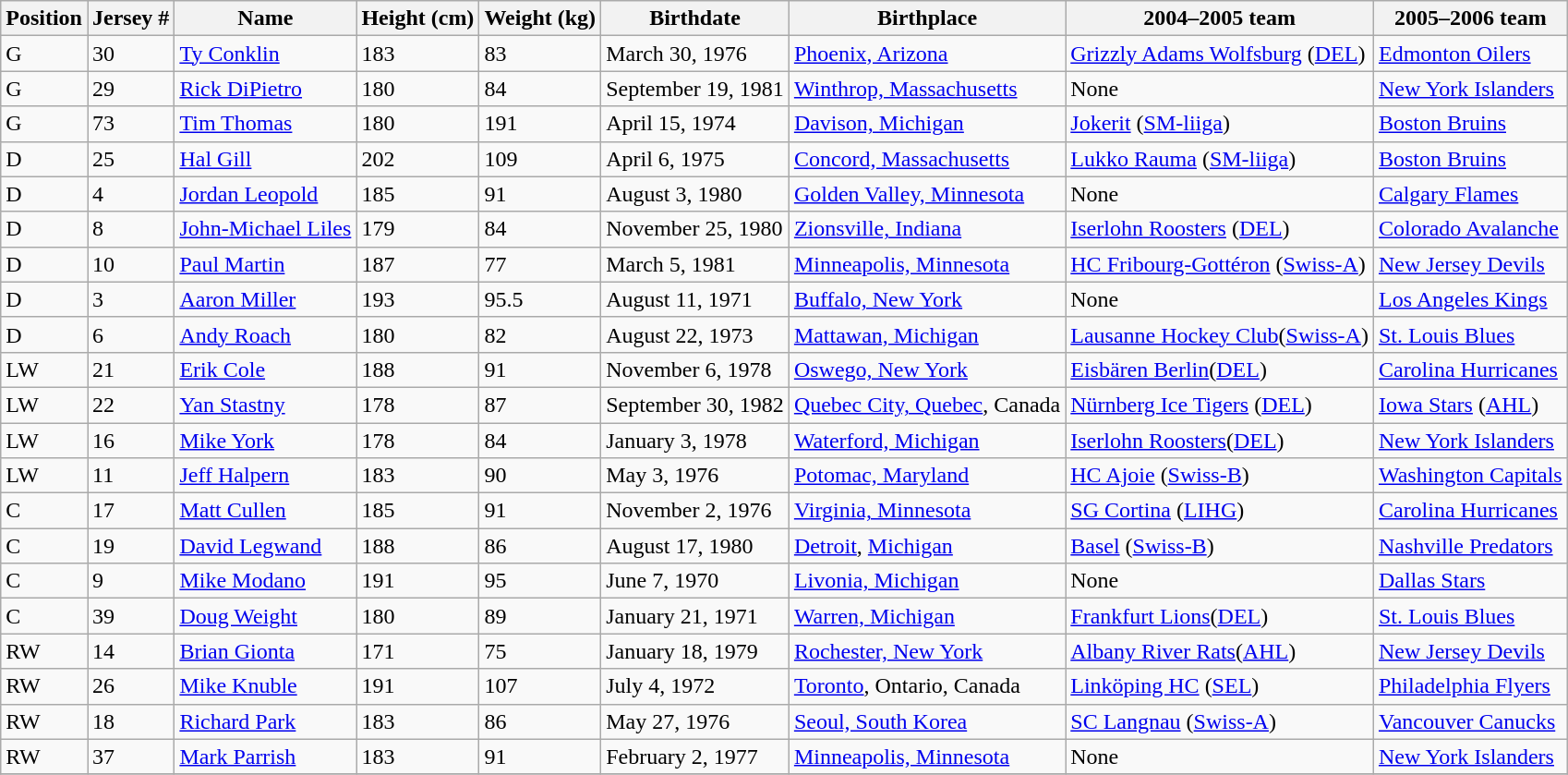<table class="wikitable sortable">
<tr>
<th>Position</th>
<th>Jersey #</th>
<th>Name</th>
<th>Height (cm)</th>
<th>Weight (kg)</th>
<th>Birthdate</th>
<th>Birthplace</th>
<th>2004–2005 team</th>
<th>2005–2006 team</th>
</tr>
<tr>
<td>G</td>
<td>30</td>
<td><a href='#'>Ty Conklin</a></td>
<td>183</td>
<td>83</td>
<td>March 30, 1976</td>
<td><a href='#'>Phoenix, Arizona</a></td>
<td><a href='#'>Grizzly Adams Wolfsburg</a> (<a href='#'>DEL</a>)</td>
<td><a href='#'>Edmonton Oilers</a></td>
</tr>
<tr>
<td>G</td>
<td>29</td>
<td><a href='#'>Rick DiPietro</a></td>
<td>180</td>
<td>84</td>
<td>September 19, 1981</td>
<td><a href='#'>Winthrop, Massachusetts</a></td>
<td>None</td>
<td><a href='#'>New York Islanders</a></td>
</tr>
<tr>
<td>G</td>
<td>73</td>
<td><a href='#'>Tim Thomas</a></td>
<td>180</td>
<td>191</td>
<td>April 15, 1974</td>
<td><a href='#'>Davison, Michigan</a></td>
<td><a href='#'>Jokerit</a> (<a href='#'>SM-liiga</a>)</td>
<td><a href='#'>Boston Bruins</a></td>
</tr>
<tr>
<td>D</td>
<td>25</td>
<td><a href='#'>Hal Gill</a></td>
<td>202</td>
<td>109</td>
<td>April 6, 1975</td>
<td><a href='#'>Concord, Massachusetts</a></td>
<td><a href='#'>Lukko Rauma</a> (<a href='#'>SM-liiga</a>)</td>
<td><a href='#'>Boston Bruins</a></td>
</tr>
<tr>
<td>D</td>
<td>4</td>
<td><a href='#'>Jordan Leopold</a></td>
<td>185</td>
<td>91</td>
<td>August 3, 1980</td>
<td><a href='#'>Golden Valley, Minnesota</a></td>
<td>None</td>
<td><a href='#'>Calgary Flames</a></td>
</tr>
<tr>
<td>D</td>
<td>8</td>
<td><a href='#'>John-Michael Liles</a></td>
<td>179</td>
<td>84</td>
<td>November 25, 1980</td>
<td><a href='#'>Zionsville, Indiana</a></td>
<td><a href='#'>Iserlohn Roosters</a> (<a href='#'>DEL</a>)</td>
<td><a href='#'>Colorado Avalanche</a></td>
</tr>
<tr>
<td>D</td>
<td>10</td>
<td><a href='#'>Paul Martin</a></td>
<td>187</td>
<td>77</td>
<td>March 5, 1981</td>
<td><a href='#'>Minneapolis, Minnesota</a></td>
<td><a href='#'>HC Fribourg-Gottéron</a> (<a href='#'>Swiss-A</a>)</td>
<td><a href='#'>New Jersey Devils</a></td>
</tr>
<tr>
<td>D</td>
<td>3</td>
<td><a href='#'>Aaron Miller</a></td>
<td>193</td>
<td>95.5</td>
<td>August 11, 1971</td>
<td><a href='#'>Buffalo, New York</a></td>
<td>None</td>
<td><a href='#'>Los Angeles Kings</a></td>
</tr>
<tr>
<td>D</td>
<td>6</td>
<td><a href='#'>Andy Roach</a></td>
<td>180</td>
<td>82</td>
<td>August 22, 1973</td>
<td><a href='#'>Mattawan, Michigan</a></td>
<td><a href='#'>Lausanne Hockey Club</a>(<a href='#'>Swiss-A</a>)</td>
<td><a href='#'>St. Louis Blues</a></td>
</tr>
<tr>
<td>LW</td>
<td>21</td>
<td><a href='#'>Erik Cole</a></td>
<td>188</td>
<td>91</td>
<td>November 6, 1978</td>
<td><a href='#'>Oswego, New York</a></td>
<td><a href='#'>Eisbären Berlin</a>(<a href='#'>DEL</a>)</td>
<td><a href='#'>Carolina Hurricanes</a></td>
</tr>
<tr>
<td>LW</td>
<td>22</td>
<td><a href='#'>Yan Stastny</a></td>
<td>178</td>
<td>87</td>
<td>September 30, 1982</td>
<td><a href='#'>Quebec City, Quebec</a>, Canada</td>
<td><a href='#'>Nürnberg Ice Tigers</a> (<a href='#'>DEL</a>)</td>
<td><a href='#'>Iowa Stars</a> (<a href='#'>AHL</a>)</td>
</tr>
<tr>
<td>LW</td>
<td>16</td>
<td><a href='#'>Mike York</a></td>
<td>178</td>
<td>84</td>
<td>January 3, 1978</td>
<td><a href='#'>Waterford, Michigan</a></td>
<td><a href='#'>Iserlohn Roosters</a>(<a href='#'>DEL</a>)</td>
<td><a href='#'>New York Islanders</a></td>
</tr>
<tr>
<td>LW</td>
<td>11</td>
<td><a href='#'>Jeff Halpern</a></td>
<td>183</td>
<td>90</td>
<td>May 3, 1976</td>
<td><a href='#'>Potomac, Maryland</a></td>
<td><a href='#'>HC Ajoie</a> (<a href='#'>Swiss-B</a>)</td>
<td><a href='#'>Washington Capitals</a></td>
</tr>
<tr>
<td>C</td>
<td>17</td>
<td><a href='#'>Matt Cullen</a></td>
<td>185</td>
<td>91</td>
<td>November 2, 1976</td>
<td><a href='#'>Virginia, Minnesota</a></td>
<td><a href='#'>SG Cortina</a> (<a href='#'>LIHG</a>)</td>
<td><a href='#'>Carolina Hurricanes</a></td>
</tr>
<tr>
<td>C</td>
<td>19</td>
<td><a href='#'>David Legwand</a></td>
<td>188</td>
<td>86</td>
<td>August 17, 1980</td>
<td><a href='#'>Detroit</a>, <a href='#'>Michigan</a></td>
<td><a href='#'>Basel</a> (<a href='#'>Swiss-B</a>)</td>
<td><a href='#'>Nashville Predators</a></td>
</tr>
<tr>
<td>C</td>
<td>9</td>
<td><a href='#'>Mike Modano</a></td>
<td>191</td>
<td>95</td>
<td>June 7, 1970</td>
<td><a href='#'>Livonia, Michigan</a></td>
<td>None</td>
<td><a href='#'>Dallas Stars</a></td>
</tr>
<tr>
<td>C</td>
<td>39</td>
<td><a href='#'>Doug Weight</a></td>
<td>180</td>
<td>89</td>
<td>January 21, 1971</td>
<td><a href='#'>Warren, Michigan</a></td>
<td><a href='#'>Frankfurt Lions</a>(<a href='#'>DEL</a>)</td>
<td><a href='#'>St. Louis Blues</a></td>
</tr>
<tr>
<td>RW</td>
<td>14</td>
<td><a href='#'>Brian Gionta</a></td>
<td>171</td>
<td>75</td>
<td>January 18, 1979</td>
<td><a href='#'>Rochester, New York</a></td>
<td><a href='#'>Albany River Rats</a>(<a href='#'>AHL</a>)</td>
<td><a href='#'>New Jersey Devils</a></td>
</tr>
<tr>
<td>RW</td>
<td>26</td>
<td><a href='#'>Mike Knuble</a></td>
<td>191</td>
<td>107</td>
<td>July 4, 1972</td>
<td><a href='#'>Toronto</a>, Ontario, Canada</td>
<td><a href='#'>Linköping HC</a> (<a href='#'>SEL</a>)</td>
<td><a href='#'>Philadelphia Flyers</a></td>
</tr>
<tr>
<td>RW</td>
<td>18</td>
<td><a href='#'>Richard Park</a></td>
<td>183</td>
<td>86</td>
<td>May 27, 1976</td>
<td><a href='#'>Seoul, South Korea</a></td>
<td><a href='#'>SC Langnau</a> (<a href='#'>Swiss-A</a>)</td>
<td><a href='#'>Vancouver Canucks</a></td>
</tr>
<tr>
<td>RW</td>
<td>37</td>
<td><a href='#'>Mark Parrish</a></td>
<td>183</td>
<td>91</td>
<td>February 2, 1977</td>
<td><a href='#'>Minneapolis, Minnesota</a></td>
<td>None</td>
<td><a href='#'>New York Islanders</a></td>
</tr>
<tr>
</tr>
</table>
